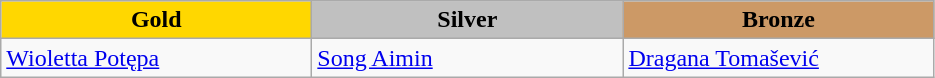<table class="wikitable" style="text-align:left">
<tr align="center">
<td width=200 bgcolor=gold><strong>Gold</strong></td>
<td width=200 bgcolor=silver><strong>Silver</strong></td>
<td width=200 bgcolor=CC9966><strong>Bronze</strong></td>
</tr>
<tr>
<td><a href='#'>Wioletta Potępa</a><br><em></em></td>
<td><a href='#'>Song Aimin</a><br><em></em></td>
<td><a href='#'>Dragana Tomašević</a><br><em></em></td>
</tr>
</table>
